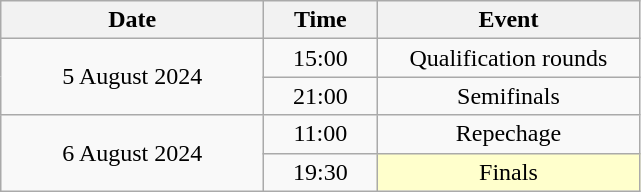<table class = "wikitable" style="text-align:center;">
<tr>
<th width=168>Date</th>
<th width=68>Time</th>
<th width=168>Event</th>
</tr>
<tr>
<td rowspan=2>5 August 2024</td>
<td>15:00</td>
<td>Qualification rounds</td>
</tr>
<tr>
<td>21:00</td>
<td>Semifinals</td>
</tr>
<tr>
<td rowspan=2>6 August 2024</td>
<td>11:00</td>
<td>Repechage</td>
</tr>
<tr>
<td>19:30</td>
<td bgcolor=ffffcc>Finals</td>
</tr>
</table>
